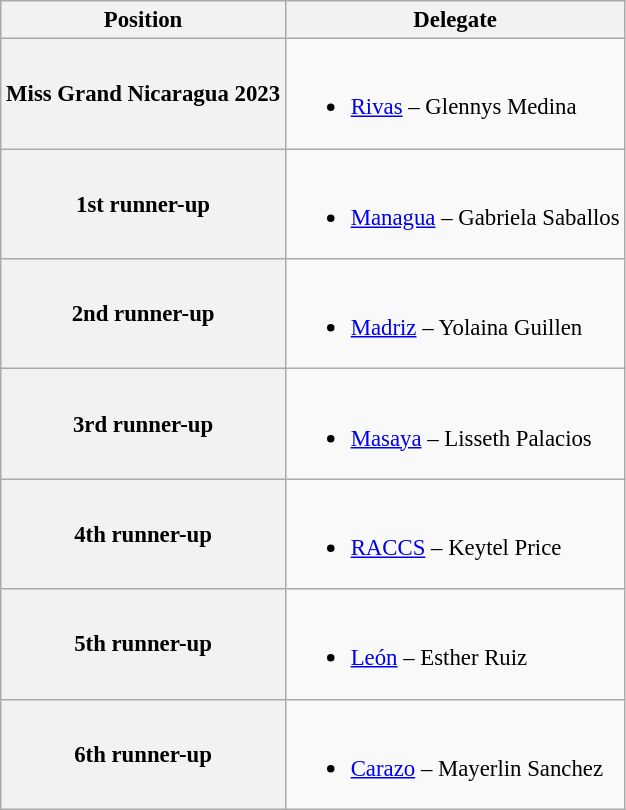<table class="wikitable" style="font-size: 95%";>
<tr>
<th>Position</th>
<th>Delegate</th>
</tr>
<tr>
<th>Miss Grand Nicaragua 2023</th>
<td><br><ul><li><a href='#'>Rivas</a> – Glennys Medina</li></ul></td>
</tr>
<tr>
<th>1st runner-up</th>
<td><br><ul><li><a href='#'>Managua</a> – Gabriela Saballos</li></ul></td>
</tr>
<tr>
<th>2nd runner-up</th>
<td><br><ul><li><a href='#'>Madriz</a> – Yolaina Guillen</li></ul></td>
</tr>
<tr>
<th>3rd runner-up</th>
<td><br><ul><li><a href='#'>Masaya</a> – Lisseth Palacios</li></ul></td>
</tr>
<tr>
<th>4th runner-up</th>
<td><br><ul><li><a href='#'>RACCS</a> – Keytel Price</li></ul></td>
</tr>
<tr>
<th>5th runner-up</th>
<td><br><ul><li><a href='#'>León</a> – Esther Ruiz</li></ul></td>
</tr>
<tr>
<th>6th runner-up</th>
<td><br><ul><li><a href='#'>Carazo</a> – Mayerlin Sanchez</li></ul></td>
</tr>
</table>
